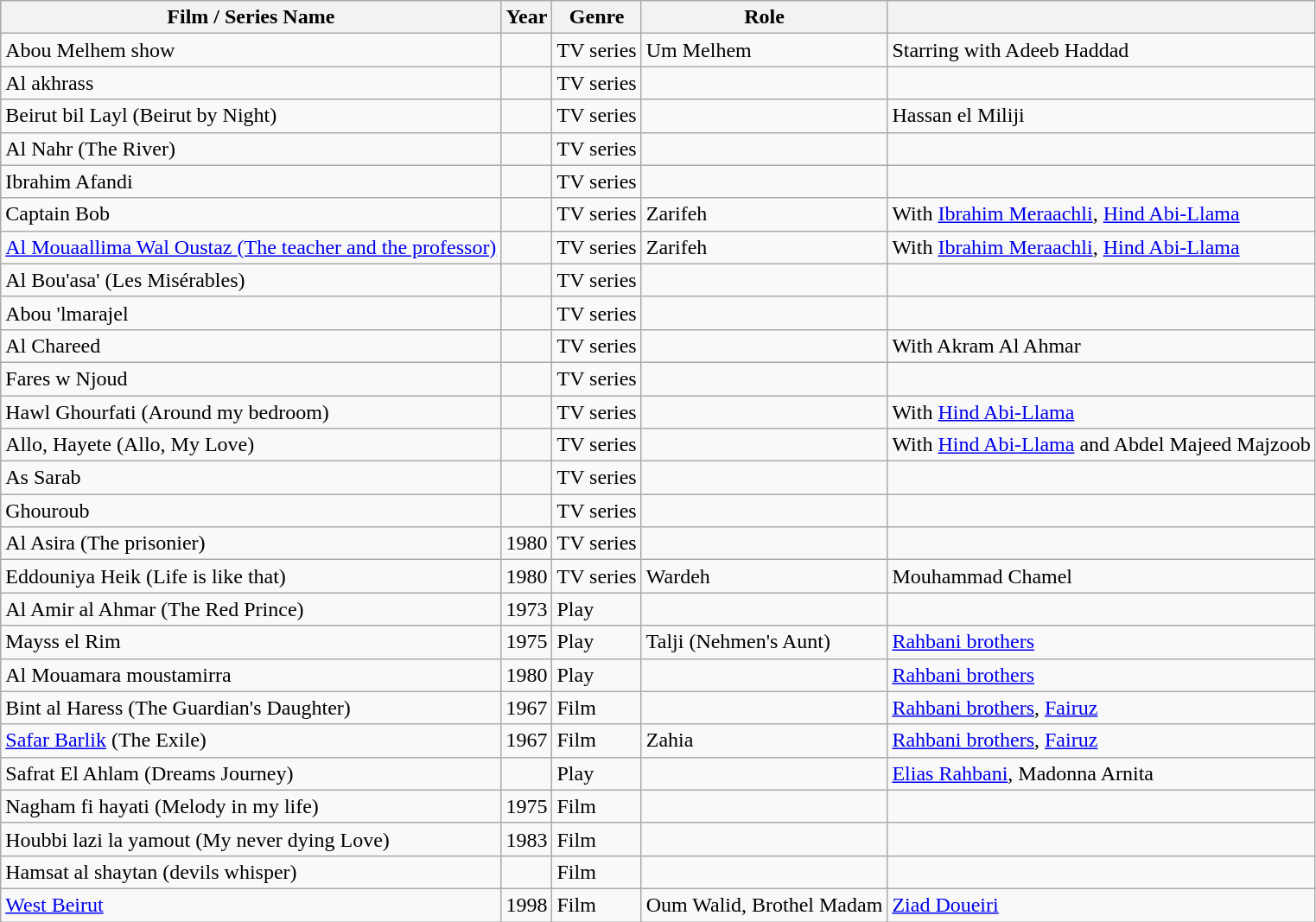<table class="wikitable" border="1">
<tr>
<th>Film / Series Name</th>
<th>Year</th>
<th>Genre</th>
<th>Role</th>
<th></th>
</tr>
<tr>
<td>Abou Melhem show</td>
<td></td>
<td>TV series</td>
<td>Um Melhem</td>
<td>Starring with Adeeb Haddad</td>
</tr>
<tr>
<td>Al akhrass</td>
<td></td>
<td>TV series</td>
<td></td>
<td></td>
</tr>
<tr>
<td>Beirut bil Layl (Beirut by Night)</td>
<td></td>
<td>TV series</td>
<td></td>
<td>Hassan el Miliji</td>
</tr>
<tr>
<td>Al Nahr (The River)</td>
<td></td>
<td>TV series</td>
<td></td>
<td></td>
</tr>
<tr>
<td>Ibrahim Afandi</td>
<td></td>
<td>TV series</td>
<td></td>
<td></td>
</tr>
<tr>
<td>Captain Bob</td>
<td></td>
<td>TV series</td>
<td>Zarifeh</td>
<td>With <a href='#'>Ibrahim Meraachli</a>, <a href='#'>Hind Abi-Llama</a></td>
</tr>
<tr>
<td><a href='#'>Al Mouaallima Wal Oustaz (The teacher and the professor)</a></td>
<td></td>
<td>TV series</td>
<td>Zarifeh</td>
<td>With <a href='#'>Ibrahim Meraachli</a>, <a href='#'>Hind Abi-Llama</a></td>
</tr>
<tr>
<td>Al Bou'asa' (Les Misérables)</td>
<td></td>
<td>TV series</td>
<td></td>
<td></td>
</tr>
<tr>
<td>Abou 'lmarajel</td>
<td></td>
<td>TV series</td>
<td></td>
<td></td>
</tr>
<tr>
<td>Al Chareed</td>
<td></td>
<td>TV series</td>
<td></td>
<td>With Akram Al Ahmar</td>
</tr>
<tr>
<td>Fares w Njoud</td>
<td></td>
<td>TV series</td>
<td></td>
<td></td>
</tr>
<tr>
<td>Hawl Ghourfati (Around my bedroom)</td>
<td></td>
<td>TV series</td>
<td></td>
<td>With <a href='#'>Hind Abi-Llama</a></td>
</tr>
<tr>
<td>Allo, Hayete (Allo, My Love)</td>
<td></td>
<td>TV series</td>
<td></td>
<td>With <a href='#'>Hind Abi-Llama</a> and Abdel Majeed Majzoob</td>
</tr>
<tr>
<td>As Sarab</td>
<td></td>
<td>TV series</td>
<td></td>
<td></td>
</tr>
<tr>
<td>Ghouroub</td>
<td></td>
<td>TV series</td>
<td></td>
<td></td>
</tr>
<tr>
<td>Al Asira (The prisonier)</td>
<td>1980</td>
<td>TV series</td>
<td></td>
<td></td>
</tr>
<tr>
<td>Eddouniya Heik (Life is like that)</td>
<td>1980</td>
<td>TV series</td>
<td>Wardeh</td>
<td>Mouhammad Chamel</td>
</tr>
<tr>
<td>Al Amir al Ahmar (The Red Prince)</td>
<td>1973</td>
<td>Play</td>
<td></td>
<td></td>
</tr>
<tr>
<td>Mayss el Rim</td>
<td>1975</td>
<td>Play</td>
<td>Talji (Nehmen's Aunt)</td>
<td><a href='#'>Rahbani brothers</a></td>
</tr>
<tr>
<td>Al Mouamara moustamirra</td>
<td>1980</td>
<td>Play</td>
<td></td>
<td><a href='#'>Rahbani brothers</a></td>
</tr>
<tr>
<td>Bint al Haress (The Guardian's Daughter)</td>
<td>1967</td>
<td>Film</td>
<td></td>
<td><a href='#'>Rahbani brothers</a>, <a href='#'>Fairuz</a></td>
</tr>
<tr>
<td><a href='#'>Safar Barlik</a> (The Exile)</td>
<td>1967</td>
<td>Film</td>
<td>Zahia</td>
<td><a href='#'>Rahbani brothers</a>, <a href='#'>Fairuz</a></td>
</tr>
<tr>
<td>Safrat El Ahlam (Dreams Journey)</td>
<td></td>
<td>Play</td>
<td></td>
<td><a href='#'>Elias Rahbani</a>, Madonna Arnita</td>
</tr>
<tr>
<td>Nagham fi hayati (Melody in my life)</td>
<td>1975</td>
<td>Film</td>
<td></td>
<td></td>
</tr>
<tr>
<td>Houbbi lazi la yamout (My never dying Love)</td>
<td>1983</td>
<td>Film</td>
<td></td>
<td></td>
</tr>
<tr>
<td>Hamsat al shaytan (devils whisper)</td>
<td></td>
<td>Film</td>
<td></td>
<td></td>
</tr>
<tr>
<td><a href='#'>West Beirut</a></td>
<td>1998</td>
<td>Film</td>
<td>Oum Walid, Brothel Madam</td>
<td><a href='#'>Ziad Doueiri</a></td>
</tr>
</table>
